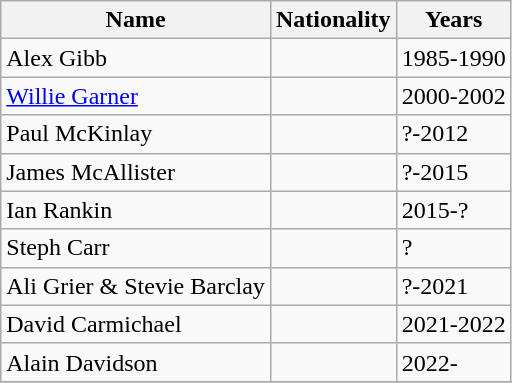<table class="wikitable" style="text-align: center">
<tr>
<th>Name</th>
<th>Nationality</th>
<th>Years</th>
</tr>
<tr>
<td align=left>Alex Gibb</td>
<td></td>
<td align=left>1985-1990</td>
</tr>
<tr>
<td align=left><a href='#'>Willie Garner</a></td>
<td></td>
<td align=left>2000-2002</td>
</tr>
<tr>
<td align=left>Paul McKinlay</td>
<td></td>
<td align=left>?-2012</td>
</tr>
<tr>
<td align=left>James McAllister</td>
<td></td>
<td align=left>?-2015</td>
</tr>
<tr>
<td align=left>Ian Rankin</td>
<td></td>
<td align=left>2015-?</td>
</tr>
<tr>
<td align=left>Steph Carr</td>
<td></td>
<td align=left>?</td>
</tr>
<tr>
<td align=left>Ali Grier & Stevie Barclay</td>
<td></td>
<td align=left>?-2021</td>
</tr>
<tr>
<td align=left>David Carmichael</td>
<td></td>
<td align=left>2021-2022</td>
</tr>
<tr>
<td align=left>Alain Davidson</td>
<td></td>
<td align=left>2022-</td>
</tr>
<tr>
</tr>
</table>
